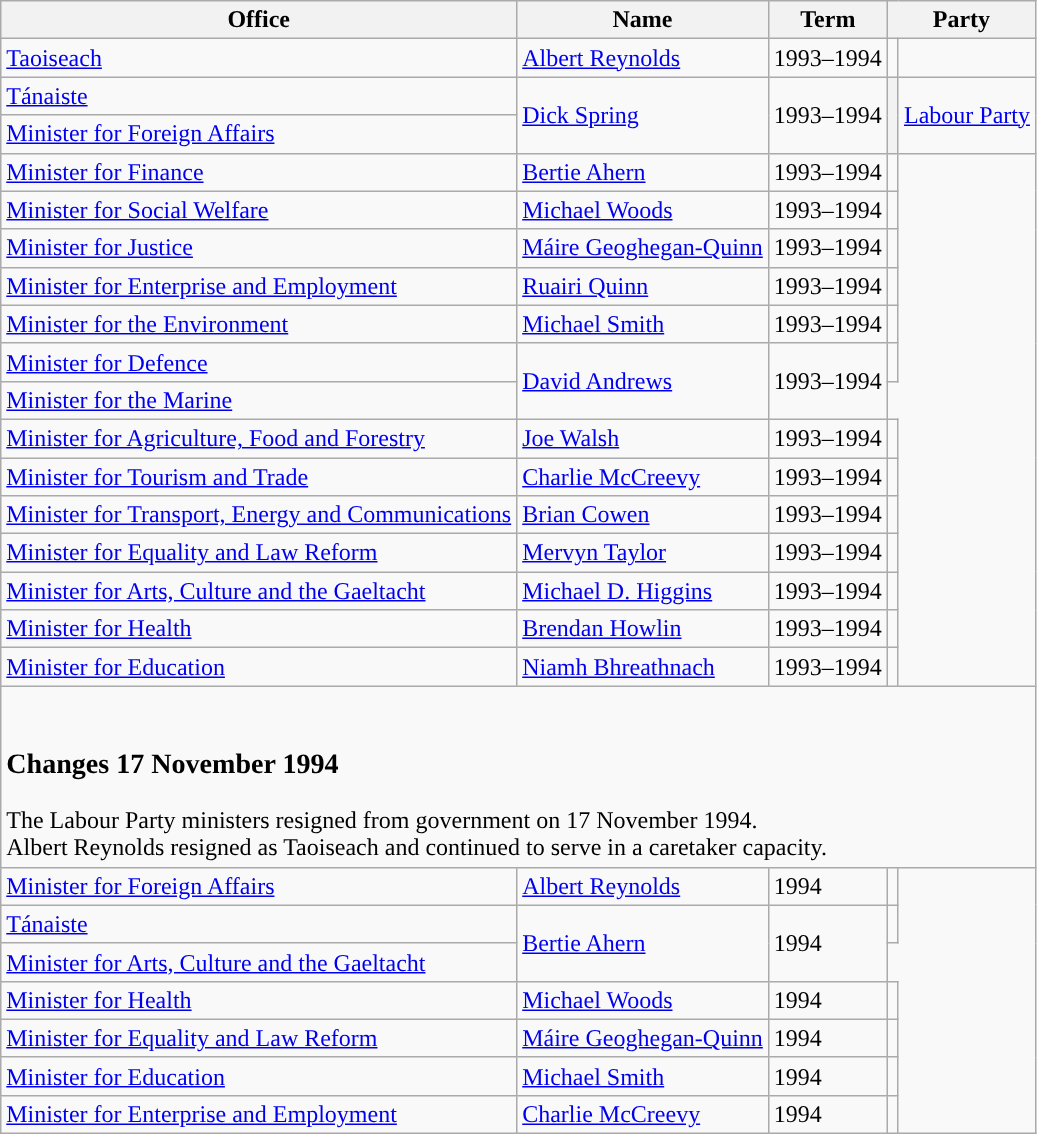<table class="wikitable">
<tr>
<th>Office</th>
<th>Name</th>
<th>Term</th>
<th colspan="2">Party</th>
</tr>
<tr>
<td><a href='#'>Taoiseach</a></td>
<td><a href='#'>Albert Reynolds</a></td>
<td>1993–1994</td>
<td></td>
</tr>
<tr>
<td><a href='#'>Tánaiste</a></td>
<td rowspan=2><a href='#'>Dick Spring</a></td>
<td rowspan=2>1993–1994</td>
<th rowspan=2 style="background-color: "></th>
<td rowspan=2><a href='#'>Labour Party</a></td>
</tr>
<tr>
<td><a href='#'>Minister for Foreign Affairs</a></td>
</tr>
<tr>
<td><a href='#'>Minister for Finance</a></td>
<td><a href='#'>Bertie Ahern</a></td>
<td>1993–1994</td>
<td></td>
</tr>
<tr>
<td><a href='#'>Minister for Social Welfare</a></td>
<td><a href='#'>Michael Woods</a></td>
<td>1993–1994</td>
<td></td>
</tr>
<tr>
<td><a href='#'>Minister for Justice</a></td>
<td><a href='#'>Máire Geoghegan-Quinn</a></td>
<td>1993–1994</td>
<td></td>
</tr>
<tr>
<td><a href='#'>Minister for Enterprise and Employment</a></td>
<td><a href='#'>Ruairi Quinn</a></td>
<td>1993–1994</td>
<td></td>
</tr>
<tr>
<td><a href='#'>Minister for the Environment</a></td>
<td><a href='#'>Michael Smith</a></td>
<td>1993–1994</td>
<td></td>
</tr>
<tr>
<td><a href='#'>Minister for Defence</a></td>
<td rowspan=2><a href='#'>David Andrews</a></td>
<td rowspan=2>1993–1994</td>
<td></td>
</tr>
<tr>
<td><a href='#'>Minister for the Marine</a></td>
</tr>
<tr>
<td><a href='#'>Minister for Agriculture, Food and Forestry</a></td>
<td><a href='#'>Joe Walsh</a></td>
<td>1993–1994</td>
<td></td>
</tr>
<tr>
<td><a href='#'>Minister for Tourism and Trade</a></td>
<td><a href='#'>Charlie McCreevy</a></td>
<td>1993–1994</td>
<td></td>
</tr>
<tr>
<td><a href='#'>Minister for Transport, Energy and Communications</a></td>
<td><a href='#'>Brian Cowen</a></td>
<td>1993–1994</td>
<td></td>
</tr>
<tr>
<td><a href='#'>Minister for Equality and Law Reform</a></td>
<td><a href='#'>Mervyn Taylor</a></td>
<td>1993–1994</td>
<td></td>
</tr>
<tr>
<td><a href='#'>Minister for Arts, Culture and the Gaeltacht</a></td>
<td><a href='#'>Michael D. Higgins</a></td>
<td>1993–1994</td>
<td></td>
</tr>
<tr>
<td><a href='#'>Minister for Health</a></td>
<td><a href='#'>Brendan Howlin</a></td>
<td>1993–1994</td>
<td></td>
</tr>
<tr>
<td><a href='#'>Minister for Education</a></td>
<td><a href='#'>Niamh Bhreathnach</a></td>
<td>1993–1994</td>
<td></td>
</tr>
<tr>
<td colspan=6><br><h3>Changes 17 November 1994</h3>The Labour Party ministers resigned from government on 17 November 1994.<br>Albert Reynolds resigned as Taoiseach and continued to serve in a caretaker capacity.</td>
</tr>
<tr>
<td><a href='#'>Minister for Foreign Affairs</a></td>
<td><a href='#'>Albert Reynolds</a></td>
<td>1994</td>
<td></td>
</tr>
<tr>
<td><a href='#'>Tánaiste</a></td>
<td rowspan=2><a href='#'>Bertie Ahern</a></td>
<td rowspan=2>1994</td>
<td></td>
</tr>
<tr>
<td><a href='#'>Minister for Arts, Culture and the Gaeltacht</a></td>
</tr>
<tr>
<td><a href='#'>Minister for Health</a></td>
<td><a href='#'>Michael Woods</a></td>
<td>1994</td>
<td></td>
</tr>
<tr>
<td><a href='#'>Minister for Equality and Law Reform</a></td>
<td><a href='#'>Máire Geoghegan-Quinn</a></td>
<td>1994</td>
<td></td>
</tr>
<tr>
<td><a href='#'>Minister for Education</a></td>
<td><a href='#'>Michael Smith</a></td>
<td>1994</td>
<td></td>
</tr>
<tr>
<td><a href='#'>Minister for Enterprise and Employment</a></td>
<td><a href='#'>Charlie McCreevy</a></td>
<td>1994</td>
<td></td>
</tr>
</table>
